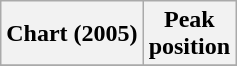<table class="wikitable sortable plainrowheaders" style="text-align:center;">
<tr>
<th scope="col">Chart (2005)</th>
<th scope="col">Peak<br>position</th>
</tr>
<tr>
</tr>
</table>
